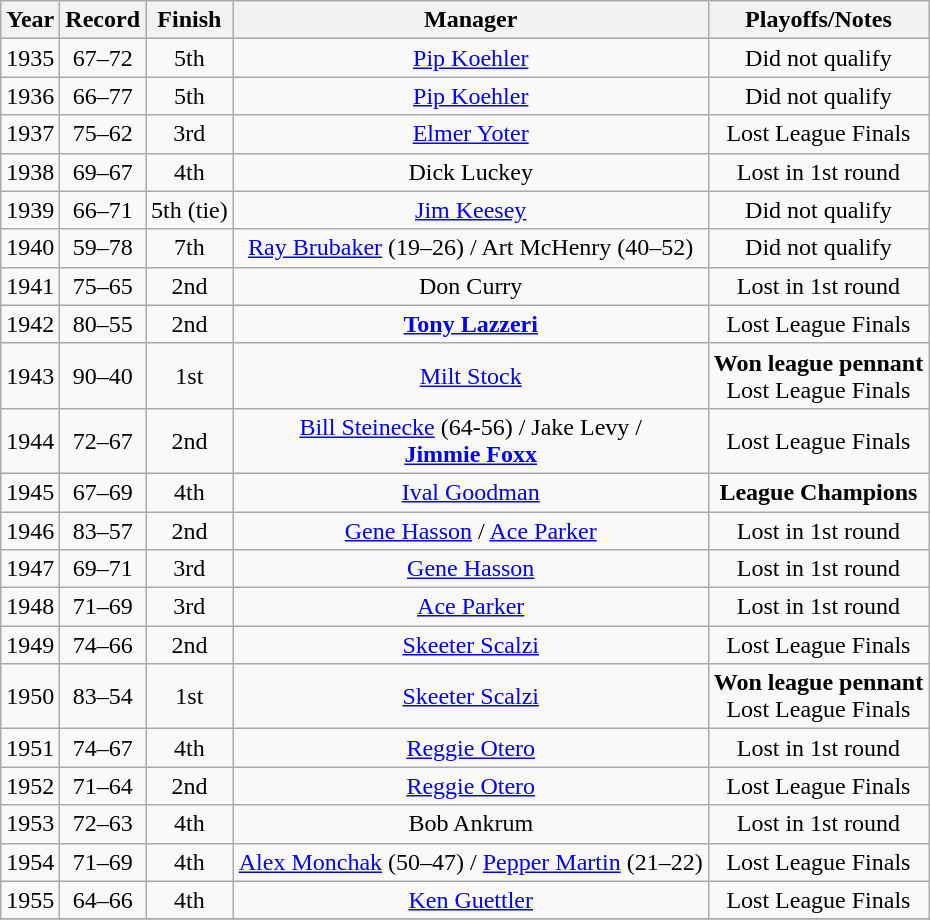<table class="wikitable" style="text-align:center">
<tr>
<th>Year</th>
<th>Record</th>
<th>Finish</th>
<th>Manager</th>
<th>Playoffs/Notes</th>
</tr>
<tr align=center>
<td>1935</td>
<td>67–72</td>
<td>5th</td>
<td><a href='#'>Pip Koehler</a></td>
<td>Did not qualify</td>
</tr>
<tr align=center>
<td>1936</td>
<td>66–77</td>
<td>5th</td>
<td><a href='#'>Pip Koehler</a></td>
<td>Did not qualify</td>
</tr>
<tr align=center>
<td>1937</td>
<td>75–62</td>
<td>3rd</td>
<td><a href='#'>Elmer Yoter</a></td>
<td>Lost League Finals</td>
</tr>
<tr align=center>
<td>1938</td>
<td>69–67</td>
<td>4th</td>
<td>Dick Luckey</td>
<td>Lost in 1st round</td>
</tr>
<tr align=center>
<td>1939</td>
<td>66–71</td>
<td>5th (tie)</td>
<td><a href='#'>Jim Keesey</a></td>
<td>Did not qualify</td>
</tr>
<tr align=center>
<td>1940</td>
<td>59–78</td>
<td>7th</td>
<td><a href='#'>Ray Brubaker</a> (19–26) / Art McHenry (40–52)</td>
<td>Did not qualify</td>
</tr>
<tr align=center>
<td>1941</td>
<td>75–65</td>
<td>2nd</td>
<td>Don Curry</td>
<td>Lost in 1st round</td>
</tr>
<tr align=center>
<td>1942</td>
<td>80–55</td>
<td>2nd</td>
<td><strong><a href='#'>Tony Lazzeri</a></strong></td>
<td>Lost League Finals</td>
</tr>
<tr align=center>
<td>1943</td>
<td>90–40</td>
<td>1st</td>
<td><a href='#'>Milt Stock</a></td>
<td><strong>Won league pennant</strong><br>Lost League Finals</td>
</tr>
<tr align=center>
<td>1944</td>
<td>72–67</td>
<td>2nd</td>
<td><a href='#'>Bill Steinecke</a> (64-56) / Jake Levy /<br> <strong><a href='#'>Jimmie Foxx</a></strong></td>
<td>Lost League Finals</td>
</tr>
<tr align=center>
<td>1945</td>
<td>67–69</td>
<td>4th</td>
<td><a href='#'>Ival Goodman</a></td>
<td><strong>League Champions</strong></td>
</tr>
<tr align=center>
<td>1946</td>
<td>83–57</td>
<td>2nd</td>
<td><a href='#'>Gene Hasson</a> / <a href='#'>Ace Parker</a></td>
<td>Lost in 1st round</td>
</tr>
<tr align=center>
<td>1947</td>
<td>69–71</td>
<td>3rd</td>
<td><a href='#'>Gene Hasson</a></td>
<td>Lost in 1st round</td>
</tr>
<tr align=center>
<td>1948</td>
<td>71–69</td>
<td>3rd</td>
<td><a href='#'>Ace Parker</a></td>
<td>Lost in 1st round</td>
</tr>
<tr align=center>
<td>1949</td>
<td>74–66</td>
<td>2nd</td>
<td><a href='#'>Skeeter Scalzi</a></td>
<td>Lost League Finals</td>
</tr>
<tr align=center>
<td>1950</td>
<td>83–54</td>
<td>1st</td>
<td><a href='#'>Skeeter Scalzi</a></td>
<td><strong>Won league pennant</strong><br>Lost League Finals</td>
</tr>
<tr align=center>
<td>1951</td>
<td>74–67</td>
<td>4th</td>
<td><a href='#'>Reggie Otero</a></td>
<td>Lost in 1st round</td>
</tr>
<tr align=center>
<td>1952</td>
<td>71–64</td>
<td>2nd</td>
<td><a href='#'>Reggie Otero</a></td>
<td>Lost League Finals</td>
</tr>
<tr align=center>
<td>1953</td>
<td>72–63</td>
<td>4th</td>
<td>Bob Ankrum</td>
<td>Lost in 1st round</td>
</tr>
<tr align=center>
<td>1954</td>
<td>71–69</td>
<td>4th</td>
<td><a href='#'>Alex Monchak</a> (50–47) / <a href='#'>Pepper Martin</a> (21–22)</td>
<td>Lost League Finals</td>
</tr>
<tr align=center>
<td>1955</td>
<td>64–66</td>
<td>4th</td>
<td><a href='#'>Ken Guettler</a></td>
<td>Lost League Finals</td>
</tr>
<tr align=center>
</tr>
</table>
